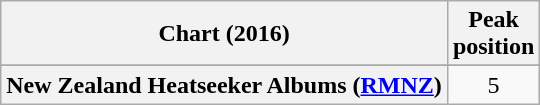<table class="wikitable sortable plainrowheaders" style="text-align:center">
<tr>
<th scope="col">Chart (2016)</th>
<th scope="col">Peak<br>position</th>
</tr>
<tr>
</tr>
<tr>
<th scope="row">New Zealand Heatseeker Albums (<a href='#'>RMNZ</a>)</th>
<td>5</td>
</tr>
</table>
